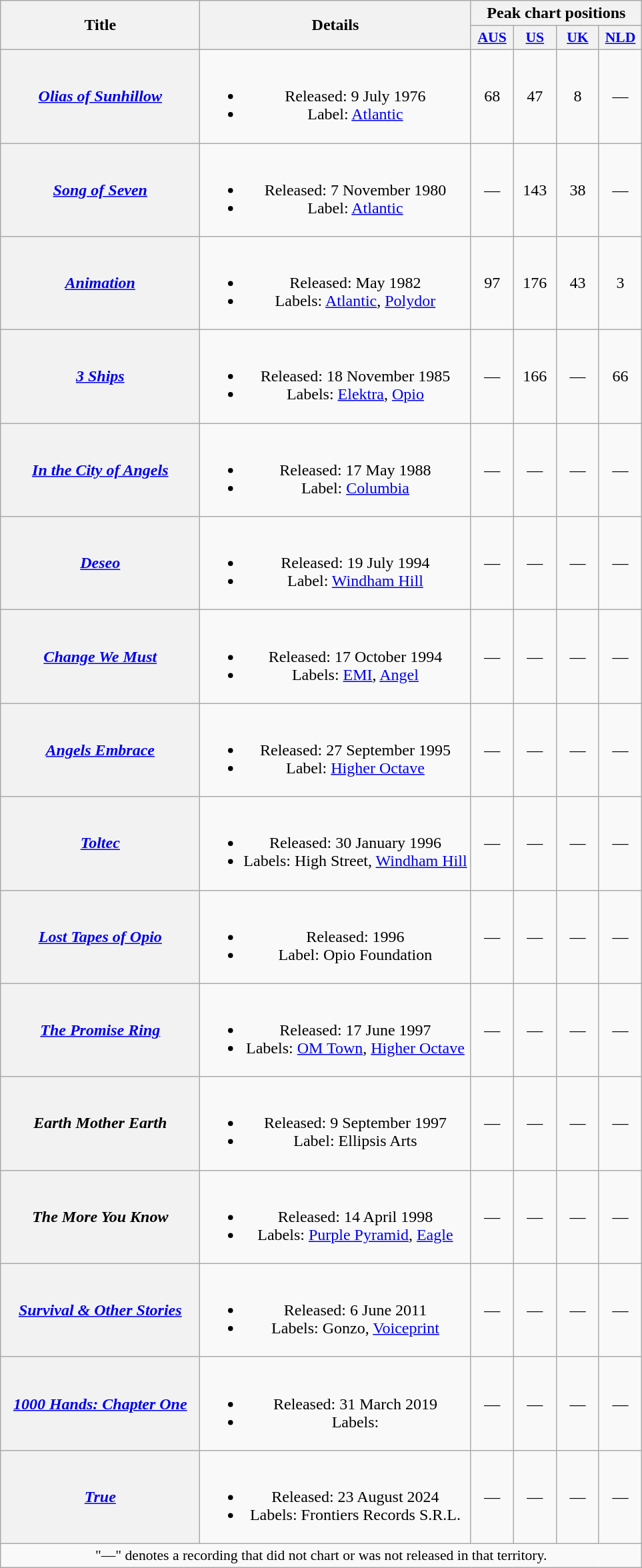<table class="wikitable plainrowheaders" style="text-align:center;">
<tr>
<th scope="col" rowspan="2" style="width:12em;">Title</th>
<th scope="col" rowspan="2">Details</th>
<th scope="col" colspan="4">Peak chart positions</th>
</tr>
<tr>
<th scope="col" style="width:2.5em;font-size:90%;"><a href='#'>AUS</a><br></th>
<th scope="col" style="width:2.5em;font-size:90%;"><a href='#'>US</a><br></th>
<th scope="col" style="width:2.5em;font-size:90%;"><a href='#'>UK</a><br></th>
<th scope="col" style="width:2.5em;font-size:90%;"><a href='#'>NLD</a><br></th>
</tr>
<tr>
<th scope="row"><em><a href='#'>Olias of Sunhillow</a></em></th>
<td><br><ul><li>Released: 9 July 1976</li><li>Label: <a href='#'>Atlantic</a></li></ul></td>
<td>68</td>
<td>47</td>
<td>8</td>
<td>—</td>
</tr>
<tr>
<th scope="row"><em><a href='#'>Song of Seven</a></em></th>
<td><br><ul><li>Released: 7 November 1980</li><li>Label: <a href='#'>Atlantic</a></li></ul></td>
<td>—</td>
<td>143</td>
<td>38</td>
<td>—</td>
</tr>
<tr>
<th scope="row"><em><a href='#'>Animation</a></em></th>
<td><br><ul><li>Released: May 1982</li><li>Labels: <a href='#'>Atlantic</a>, <a href='#'>Polydor</a></li></ul></td>
<td>97</td>
<td>176</td>
<td>43</td>
<td>3</td>
</tr>
<tr>
<th scope="row"><em><a href='#'>3 Ships</a></em></th>
<td><br><ul><li>Released: 18 November 1985</li><li>Labels: <a href='#'>Elektra</a>, <a href='#'>Opio</a></li></ul></td>
<td>—</td>
<td>166</td>
<td>—</td>
<td>66</td>
</tr>
<tr>
<th scope="row"><em><a href='#'>In the City of Angels</a></em></th>
<td><br><ul><li>Released: 17 May 1988</li><li>Label: <a href='#'>Columbia</a></li></ul></td>
<td>—</td>
<td>—</td>
<td>—</td>
<td>—</td>
</tr>
<tr>
<th scope="row"><em><a href='#'>Deseo</a></em></th>
<td><br><ul><li>Released: 19 July 1994</li><li>Label: <a href='#'>Windham Hill</a></li></ul></td>
<td>—</td>
<td>—</td>
<td>—</td>
<td>—</td>
</tr>
<tr>
<th scope="row"><em><a href='#'>Change We Must</a></em></th>
<td><br><ul><li>Released: 17 October 1994</li><li>Labels: <a href='#'>EMI</a>, <a href='#'>Angel</a></li></ul></td>
<td>—</td>
<td>—</td>
<td>—</td>
<td>—</td>
</tr>
<tr>
<th scope="row"><em><a href='#'>Angels Embrace</a></em></th>
<td><br><ul><li>Released: 27 September 1995</li><li>Label: <a href='#'>Higher Octave</a></li></ul></td>
<td>—</td>
<td>—</td>
<td>—</td>
<td>—</td>
</tr>
<tr>
<th scope="row"><em><a href='#'>Toltec</a></em></th>
<td><br><ul><li>Released: 30 January 1996</li><li>Labels: High Street, <a href='#'>Windham Hill</a></li></ul></td>
<td>—</td>
<td>—</td>
<td>—</td>
<td>—</td>
</tr>
<tr>
<th scope="row"><em><a href='#'>Lost Tapes of Opio</a></em></th>
<td><br><ul><li>Released: 1996</li><li>Label: Opio Foundation</li></ul></td>
<td>—</td>
<td>—</td>
<td>—</td>
<td>—</td>
</tr>
<tr>
<th scope="row"><em><a href='#'>The Promise Ring</a></em></th>
<td><br><ul><li>Released: 17 June 1997</li><li>Labels: <a href='#'>OM Town</a>, <a href='#'>Higher Octave</a></li></ul></td>
<td>—</td>
<td>—</td>
<td>—</td>
<td>—</td>
</tr>
<tr>
<th scope="row"><em>Earth Mother Earth</em></th>
<td><br><ul><li>Released: 9 September 1997</li><li>Label: Ellipsis Arts</li></ul></td>
<td>—</td>
<td>—</td>
<td>—</td>
<td>—</td>
</tr>
<tr>
<th scope="row"><em>The More You Know</em></th>
<td><br><ul><li>Released: 14 April 1998</li><li>Labels: <a href='#'>Purple Pyramid</a>, <a href='#'>Eagle</a></li></ul></td>
<td>—</td>
<td>—</td>
<td>—</td>
<td>—</td>
</tr>
<tr>
<th scope="row"><em><a href='#'>Survival & Other Stories</a></em></th>
<td><br><ul><li>Released: 6 June 2011</li><li>Labels: Gonzo, <a href='#'>Voiceprint</a></li></ul></td>
<td>—</td>
<td>—</td>
<td>—</td>
<td>—</td>
</tr>
<tr>
<th scope="row"><em><a href='#'>1000 Hands: Chapter One</a></em></th>
<td><br><ul><li>Released: 31 March 2019</li><li>Labels:</li></ul></td>
<td>—</td>
<td>—</td>
<td>—</td>
<td>—</td>
</tr>
<tr>
<th scope="row"><em><a href='#'>True</a></em></th>
<td><br><ul><li>Released: 23 August 2024</li><li>Labels: Frontiers Records S.R.L.</li></ul></td>
<td>—</td>
<td>—</td>
<td>—</td>
<td>—</td>
</tr>
<tr>
<td colspan="14" style="font-size:90%">"—" denotes a recording that did not chart or was not released in that territory.</td>
</tr>
</table>
